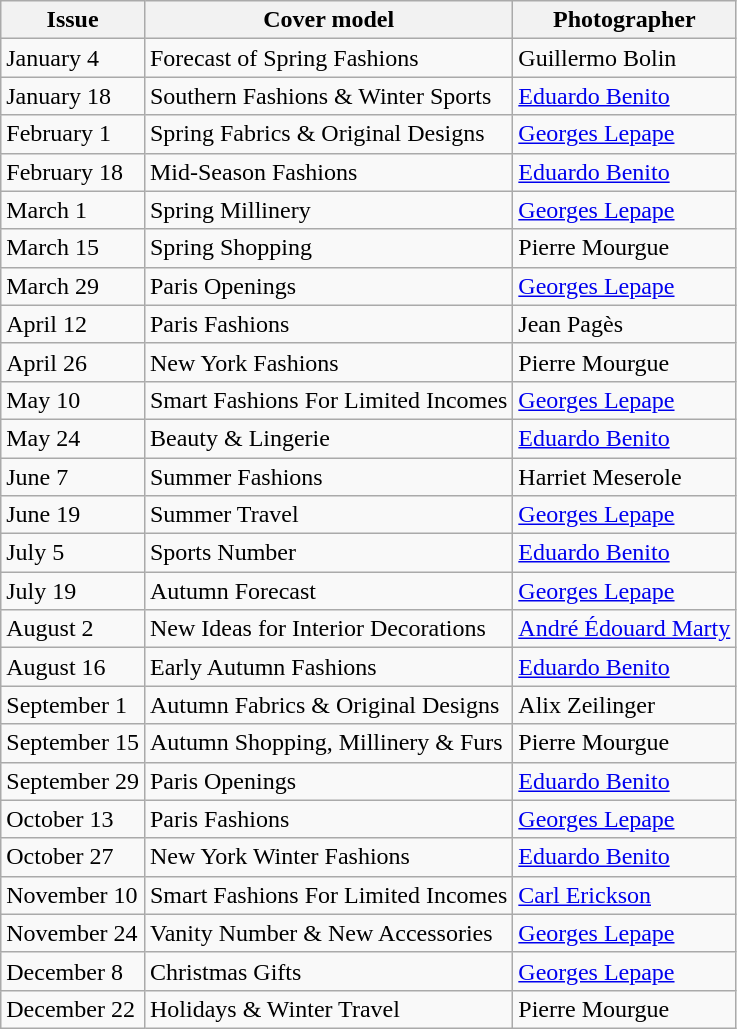<table class="sortable wikitable">
<tr>
<th>Issue</th>
<th>Cover model</th>
<th>Photographer</th>
</tr>
<tr>
<td>January 4</td>
<td>Forecast of Spring Fashions</td>
<td>Guillermo Bolin</td>
</tr>
<tr>
<td>January 18</td>
<td>Southern Fashions & Winter Sports</td>
<td><a href='#'>Eduardo Benito</a></td>
</tr>
<tr>
<td>February 1</td>
<td>Spring Fabrics & Original Designs</td>
<td><a href='#'>Georges Lepape</a></td>
</tr>
<tr>
<td>February 18</td>
<td>Mid-Season Fashions</td>
<td><a href='#'>Eduardo Benito</a></td>
</tr>
<tr>
<td>March 1</td>
<td>Spring Millinery</td>
<td><a href='#'>Georges Lepape</a></td>
</tr>
<tr>
<td>March 15</td>
<td>Spring Shopping</td>
<td>Pierre Mourgue</td>
</tr>
<tr>
<td>March 29</td>
<td>Paris Openings</td>
<td><a href='#'>Georges Lepape</a></td>
</tr>
<tr>
<td>April 12</td>
<td>Paris Fashions</td>
<td>Jean Pagès</td>
</tr>
<tr>
<td>April 26</td>
<td>New York Fashions</td>
<td>Pierre Mourgue</td>
</tr>
<tr>
<td>May 10</td>
<td>Smart Fashions For Limited Incomes</td>
<td><a href='#'>Georges Lepape</a></td>
</tr>
<tr>
<td>May 24</td>
<td>Beauty & Lingerie</td>
<td><a href='#'>Eduardo Benito</a></td>
</tr>
<tr>
<td>June 7</td>
<td>Summer Fashions</td>
<td>Harriet Meserole</td>
</tr>
<tr>
<td>June 19</td>
<td>Summer Travel</td>
<td><a href='#'>Georges Lepape</a></td>
</tr>
<tr>
<td>July 5</td>
<td>Sports Number</td>
<td><a href='#'>Eduardo Benito</a></td>
</tr>
<tr>
<td>July 19</td>
<td>Autumn Forecast</td>
<td><a href='#'>Georges Lepape</a></td>
</tr>
<tr>
<td>August 2</td>
<td>New Ideas for Interior Decorations</td>
<td><a href='#'>André Édouard Marty</a></td>
</tr>
<tr>
<td>August 16</td>
<td>Early Autumn Fashions</td>
<td><a href='#'>Eduardo Benito</a></td>
</tr>
<tr>
<td>September 1</td>
<td>Autumn Fabrics & Original Designs</td>
<td>Alix Zeilinger</td>
</tr>
<tr>
<td>September 15</td>
<td>Autumn Shopping, Millinery & Furs</td>
<td>Pierre Mourgue</td>
</tr>
<tr>
<td>September 29</td>
<td>Paris Openings</td>
<td><a href='#'>Eduardo Benito</a></td>
</tr>
<tr>
<td>October 13</td>
<td>Paris Fashions</td>
<td><a href='#'>Georges Lepape</a></td>
</tr>
<tr>
<td>October 27</td>
<td>New York Winter Fashions</td>
<td><a href='#'>Eduardo Benito</a></td>
</tr>
<tr>
<td>November 10</td>
<td>Smart Fashions For Limited Incomes</td>
<td><a href='#'>Carl Erickson</a></td>
</tr>
<tr>
<td>November 24</td>
<td>Vanity Number & New Accessories</td>
<td><a href='#'>Georges Lepape</a></td>
</tr>
<tr>
<td>December 8</td>
<td>Christmas Gifts</td>
<td><a href='#'>Georges Lepape</a></td>
</tr>
<tr>
<td>December 22</td>
<td>Holidays & Winter Travel</td>
<td>Pierre Mourgue</td>
</tr>
</table>
